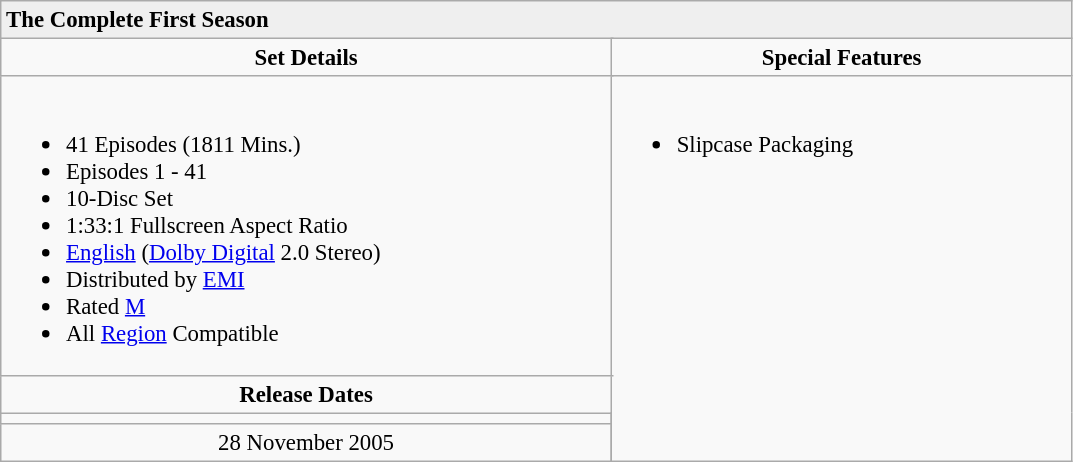<table class="wikitable" style="font-size: 95%;">
<tr style="background:#EFEFEF">
<td colspan="5"><strong>The Complete First Season</strong></td>
</tr>
<tr>
<td align="center" width="350" colspan="3"><strong>Set Details</strong></td>
<td width="250" align="center"><strong>Special Features</strong></td>
</tr>
<tr valign="top">
<td colspan="3" align="left" width="400"><br><ul><li>41 Episodes (1811 Mins.)</li><li>Episodes 1 - 41</li><li>10-Disc Set</li><li>1:33:1 Fullscreen Aspect Ratio</li><li><a href='#'>English</a> (<a href='#'>Dolby Digital</a> 2.0 Stereo)</li><li>Distributed by <a href='#'>EMI</a></li><li>Rated <a href='#'>M</a></li><li>All <a href='#'>Region</a> Compatible</li></ul></td>
<td rowspan="4" align="left" width="300"><br><ul><li>Slipcase Packaging</li></ul></td>
</tr>
<tr>
<td colspan="3" align="center"><strong>Release Dates</strong></td>
</tr>
<tr>
<td align="center"></td>
</tr>
<tr>
<td align="center">28 November 2005</td>
</tr>
</table>
